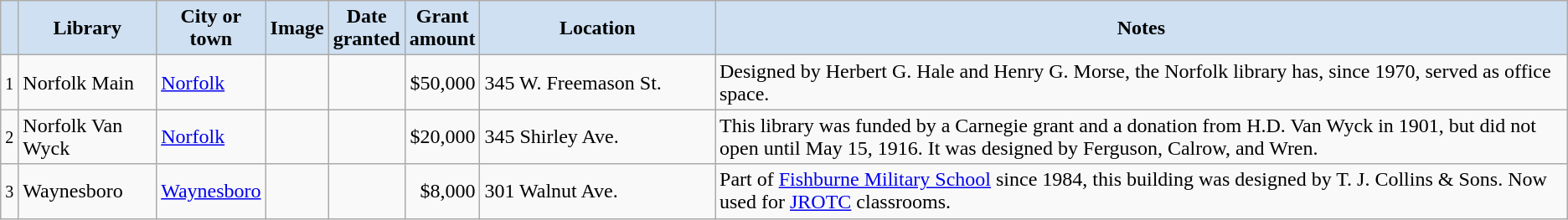<table class="wikitable sortable" align="center">
<tr>
<th style="background-color:#CEE0F2;"></th>
<th style="background-color:#CEE0F2;">Library</th>
<th style="background-color:#CEE0F2;">City or<br>town</th>
<th style="background-color:#CEE0F2;" class="unsortable">Image</th>
<th style="background-color:#CEE0F2;">Date<br>granted</th>
<th style="background-color:#CEE0F2;">Grant<br>amount</th>
<th style="background-color:#CEE0F2;" width=15%>Location</th>
<th style="background-color:#CEE0F2;" class="unsortable">Notes</th>
</tr>
<tr ->
<td><small>1</small></td>
<td>Norfolk Main</td>
<td><a href='#'>Norfolk</a></td>
<td></td>
<td></td>
<td align=right>$50,000</td>
<td>345 W. Freemason St.<br><small></small></td>
<td>Designed by Herbert G. Hale and Henry G. Morse, the Norfolk library has, since 1970, served as office space.</td>
</tr>
<tr ->
<td align=center><small>2</small></td>
<td>Norfolk Van Wyck</td>
<td><a href='#'>Norfolk</a></td>
<td></td>
<td></td>
<td align=right>$20,000</td>
<td>345 Shirley Ave.<br><small></small></td>
<td>This library was funded by a Carnegie grant and a donation from H.D. Van Wyck in 1901, but did not open until May 15, 1916. It was designed by Ferguson, Calrow, and Wren.</td>
</tr>
<tr ->
<td align=center><small>3</small></td>
<td>Waynesboro</td>
<td><a href='#'>Waynesboro</a></td>
<td></td>
<td></td>
<td align=right>$8,000</td>
<td>301 Walnut Ave.<br><small></small></td>
<td>Part of <a href='#'>Fishburne Military School</a> since 1984, this building was designed by T. J. Collins & Sons. Now used for <a href='#'>JROTC</a> classrooms.</td>
</tr>
</table>
